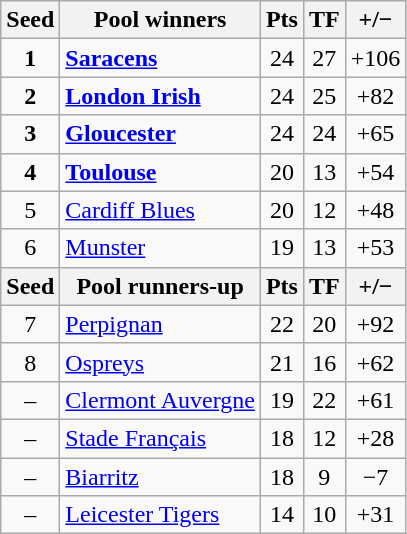<table class="wikitable" style="text-align:center">
<tr>
<th>Seed</th>
<th>Pool winners</th>
<th>Pts</th>
<th>TF</th>
<th>+/−</th>
</tr>
<tr>
<td><strong>1</strong></td>
<td align="left"> <strong><a href='#'>Saracens</a></strong></td>
<td>24</td>
<td>27</td>
<td>+106</td>
</tr>
<tr>
<td><strong>2</strong></td>
<td align="left"> <strong><a href='#'>London Irish</a></strong></td>
<td>24</td>
<td>25</td>
<td>+82</td>
</tr>
<tr>
<td><strong>3</strong></td>
<td align="left"> <strong><a href='#'>Gloucester</a></strong></td>
<td>24</td>
<td>24</td>
<td>+65</td>
</tr>
<tr>
<td><strong>4</strong></td>
<td align="left"> <strong><a href='#'>Toulouse</a></strong></td>
<td>20</td>
<td>13</td>
<td>+54</td>
</tr>
<tr>
<td>5</td>
<td align="left"> <a href='#'>Cardiff Blues</a></td>
<td>20</td>
<td>12</td>
<td>+48</td>
</tr>
<tr>
<td>6</td>
<td align="left"> <a href='#'>Munster</a></td>
<td>19</td>
<td>13</td>
<td>+53</td>
</tr>
<tr>
<th>Seed</th>
<th>Pool runners-up</th>
<th>Pts</th>
<th>TF</th>
<th>+/−</th>
</tr>
<tr>
<td>7</td>
<td align="left"> <a href='#'>Perpignan</a></td>
<td>22</td>
<td>20</td>
<td>+92</td>
</tr>
<tr>
<td>8</td>
<td align="left"> <a href='#'>Ospreys</a></td>
<td>21</td>
<td>16</td>
<td>+62</td>
</tr>
<tr>
<td>–</td>
<td align="left"> <a href='#'>Clermont Auvergne</a></td>
<td>19</td>
<td>22</td>
<td>+61</td>
</tr>
<tr>
<td>–</td>
<td align="left"> <a href='#'>Stade Français</a></td>
<td>18</td>
<td>12</td>
<td>+28</td>
</tr>
<tr>
<td>–</td>
<td align="left"> <a href='#'>Biarritz</a></td>
<td>18</td>
<td>9</td>
<td>−7</td>
</tr>
<tr>
<td>–</td>
<td align="left"> <a href='#'>Leicester Tigers</a></td>
<td>14</td>
<td>10</td>
<td>+31</td>
</tr>
</table>
